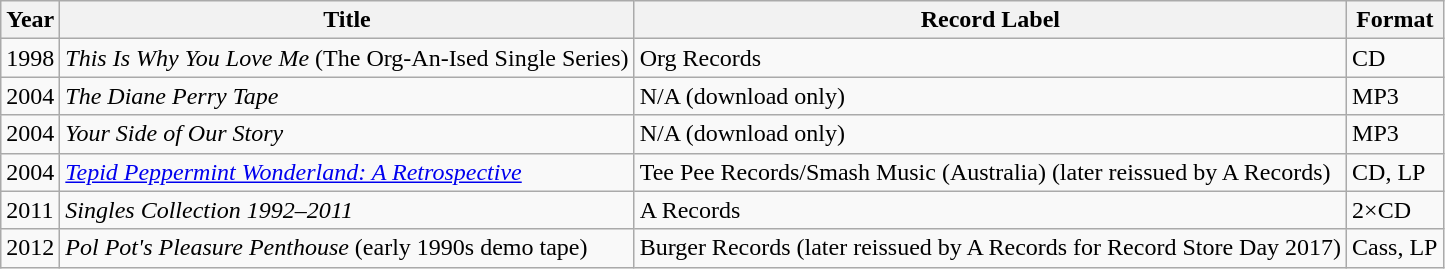<table class="wikitable">
<tr>
<th>Year</th>
<th>Title</th>
<th>Record Label</th>
<th>Format</th>
</tr>
<tr>
<td>1998</td>
<td align="left"><em>This Is Why You Love Me</em> (The Org-An-Ised Single Series)</td>
<td>Org Records</td>
<td>CD</td>
</tr>
<tr>
<td>2004</td>
<td align="left"><em>The Diane Perry Tape</em></td>
<td>N/A (download only)</td>
<td>MP3</td>
</tr>
<tr>
<td>2004</td>
<td align="left"><em>Your Side of Our Story</em></td>
<td>N/A (download only)</td>
<td>MP3</td>
</tr>
<tr>
<td>2004</td>
<td align="left"><em><a href='#'>Tepid Peppermint Wonderland: A Retrospective</a></em></td>
<td>Tee Pee Records/Smash Music (Australia) (later reissued by A Records)</td>
<td>CD, LP</td>
</tr>
<tr>
<td>2011</td>
<td align="left"><em>Singles Collection 1992–2011</em></td>
<td>A Records</td>
<td>2×CD</td>
</tr>
<tr>
<td>2012</td>
<td align="left"><em>Pol Pot's Pleasure Penthouse</em> (early 1990s demo tape)</td>
<td>Burger Records (later reissued by A Records for Record Store Day 2017)</td>
<td>Cass, LP</td>
</tr>
</table>
